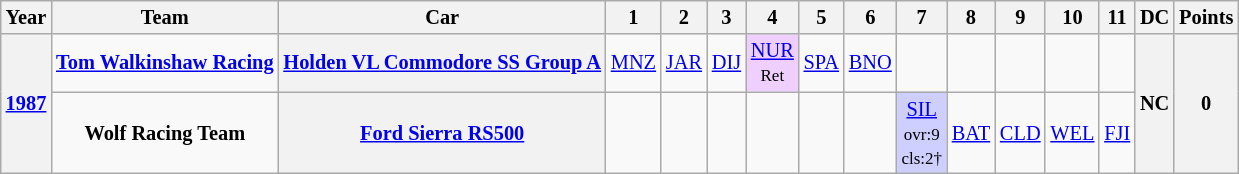<table class="wikitable" style="text-align:center; font-size:85%">
<tr>
<th>Year</th>
<th>Team</th>
<th>Car</th>
<th>1</th>
<th>2</th>
<th>3</th>
<th>4</th>
<th>5</th>
<th>6</th>
<th>7</th>
<th>8</th>
<th>9</th>
<th>10</th>
<th>11</th>
<th>DC</th>
<th>Points</th>
</tr>
<tr>
<th rowspan=2><a href='#'>1987</a></th>
<td nowrap> <strong><a href='#'>Tom Walkinshaw Racing</a></strong></td>
<th nowrap><a href='#'>Holden VL Commodore SS Group A</a></th>
<td><a href='#'>MNZ</a></td>
<td><a href='#'>JAR</a></td>
<td><a href='#'>DIJ</a></td>
<td style="background:#EFCFFF;"><a href='#'>NUR</a><br><small>Ret</small></td>
<td><a href='#'>SPA</a></td>
<td><a href='#'>BNO</a></td>
<td></td>
<td></td>
<td></td>
<td></td>
<td></td>
<th rowspan=2>NC</th>
<th rowspan=2>0</th>
</tr>
<tr>
<td nowrap> <strong>Wolf Racing Team</strong></td>
<th nowrap><a href='#'>Ford Sierra RS500</a></th>
<td></td>
<td></td>
<td></td>
<td></td>
<td></td>
<td></td>
<td style="background:#CFCFFF;"><a href='#'>SIL</a><br><small>ovr:9<br>cls:2†</small></td>
<td><a href='#'>BAT</a></td>
<td><a href='#'>CLD</a></td>
<td><a href='#'>WEL</a></td>
<td><a href='#'>FJI</a></td>
</tr>
</table>
